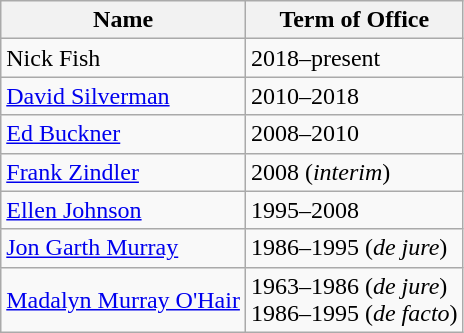<table class="wikitable">
<tr>
<th>Name</th>
<th>Term of Office</th>
</tr>
<tr>
<td>Nick Fish</td>
<td>2018–present</td>
</tr>
<tr>
<td><a href='#'>David Silverman</a></td>
<td>2010–2018</td>
</tr>
<tr>
<td><a href='#'>Ed Buckner</a></td>
<td>2008–2010</td>
</tr>
<tr>
<td><a href='#'>Frank Zindler</a></td>
<td>2008 (<em>interim</em>)</td>
</tr>
<tr>
<td><a href='#'>Ellen Johnson</a></td>
<td>1995–2008</td>
</tr>
<tr>
<td><a href='#'>Jon Garth Murray</a></td>
<td>1986–1995 (<em>de jure</em>)</td>
</tr>
<tr>
<td><a href='#'>Madalyn Murray O'Hair</a></td>
<td>1963–1986 (<em>de jure</em>)<br> 1986–1995 (<em>de facto</em>)</td>
</tr>
</table>
